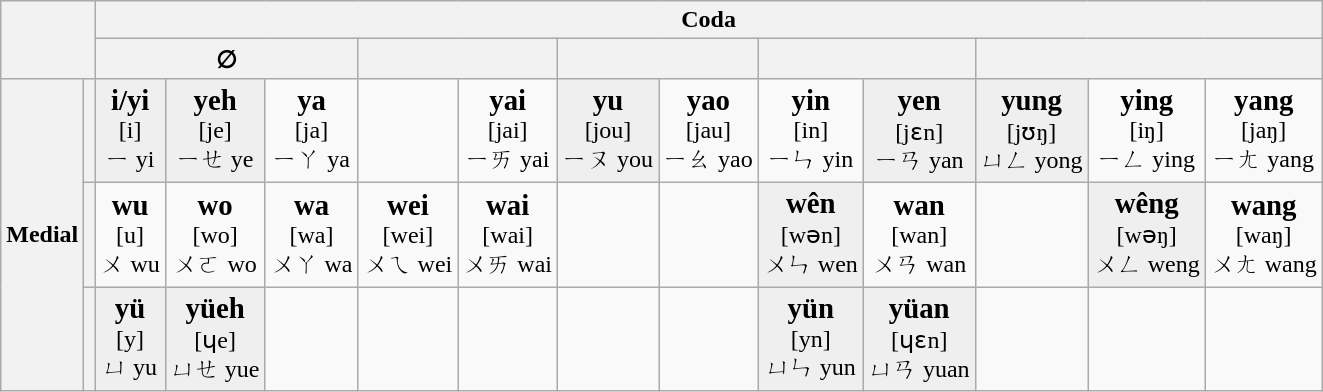<table class="wikitable" style="text-align:center;">
<tr>
<th colspan=2 rowspan=2></th>
<th colspan=13>Coda</th>
</tr>
<tr>
<th colspan=3>∅</th>
<th colspan=2></th>
<th colspan=2></th>
<th colspan=2></th>
<th colspan=3></th>
</tr>
<tr>
<th rowspan=4>Medial</th>
<th></th>
<td bgcolor=#efefef><strong><big>i/yi</big></strong><br>[i]<br>ㄧ yi</td>
<td bgcolor=#efefef><strong><big>yeh</big></strong><br>[je]<br>ㄧㄝ ye</td>
<td><strong><big>ya</big></strong><br>[ja]<br>ㄧㄚ ya</td>
<td></td>
<td><strong><big>yai</big></strong><br>[jai]<br>ㄧㄞ yai</td>
<td bgcolor=#efefef><strong><big>yu</big></strong><br>[jou]<br>ㄧㄡ you</td>
<td><strong><big>yao</big></strong><br>[jau]<br>ㄧㄠ yao</td>
<td><strong><big>yin</big></strong><br>[in]<br>ㄧㄣ yin</td>
<td bgcolor=#efefef><strong><big>yen</big></strong><br>[jɛn]<br>ㄧㄢ yan</td>
<td bgcolor=#efefef><strong><big>yung</big></strong><br>[jʊŋ]<br>ㄩㄥ yong</td>
<td><strong><big>ying</big></strong><br>[iŋ]<br>ㄧㄥ ying</td>
<td><strong><big>yang</big></strong><br>[jaŋ]<br>ㄧㄤ yang</td>
</tr>
<tr>
<th></th>
<td><strong><big>wu</big></strong><br>[u]<br>ㄨ wu</td>
<td><strong><big>wo</big></strong><br>[wo]<br>ㄨㄛ wo</td>
<td><strong><big>wa</big></strong><br>[wa]<br>ㄨㄚ wa</td>
<td><strong><big>wei</big></strong><br>[wei]<br>ㄨㄟ wei</td>
<td><strong><big>wai</big></strong><br>[wai]<br>ㄨㄞ wai</td>
<td></td>
<td></td>
<td bgcolor=#efefef><strong><big>wên</big></strong><br>[wən]<br>ㄨㄣ wen</td>
<td><strong><big>wan</big></strong><br>[wan]<br>ㄨㄢ wan</td>
<td></td>
<td bgcolor=#efefef><strong><big>wêng</big></strong><br>[wəŋ]<br>ㄨㄥ weng</td>
<td><strong><big>wang</big></strong><br>[waŋ]<br>ㄨㄤ wang</td>
</tr>
<tr>
<th></th>
<td bgcolor=#efefef><strong><big>yü</big></strong><br>[y]<br>ㄩ yu</td>
<td bgcolor=#efefef><strong><big>yüeh</big></strong><br>[ɥe]<br>ㄩㄝ yue</td>
<td></td>
<td></td>
<td></td>
<td></td>
<td></td>
<td bgcolor=#efefef><strong><big>yün</big></strong><br>[yn]<br>ㄩㄣ yun</td>
<td bgcolor=#efefef><strong><big>yüan</big></strong><br>[ɥɛn]<br>ㄩㄢ yuan</td>
<td></td>
<td></td>
<td></td>
</tr>
</table>
